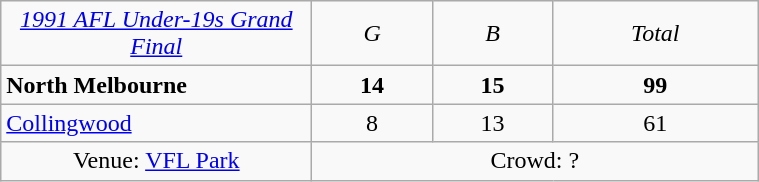<table class="wikitable" style="text-align:center; width:40%">
<tr>
<td width=200><em><a href='#'>1991 AFL Under-19s Grand Final</a></em></td>
<td><em>G</em></td>
<td><em>B</em></td>
<td><em>Total</em></td>
</tr>
<tr>
<td style="text-align:left"><strong>North Melbourne</strong></td>
<td><strong>14</strong></td>
<td><strong>15</strong></td>
<td><strong>99</strong></td>
</tr>
<tr>
<td style="text-align:left"><a href='#'>Collingwood</a></td>
<td>8</td>
<td>13</td>
<td>61</td>
</tr>
<tr>
<td>Venue: <a href='#'>VFL Park</a></td>
<td colspan=3>Crowd: ?</td>
</tr>
</table>
